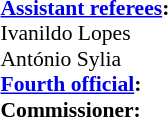<table width=50% style="font-size: 90%">
<tr>
<td><br><strong><a href='#'>Assistant referees</a>:</strong>
<br>Ivanildo Lopes
<br>António Sylia<br><strong><a href='#'>Fourth official</a>:</strong><br><strong>Commissioner:</strong>
<br></td>
</tr>
</table>
